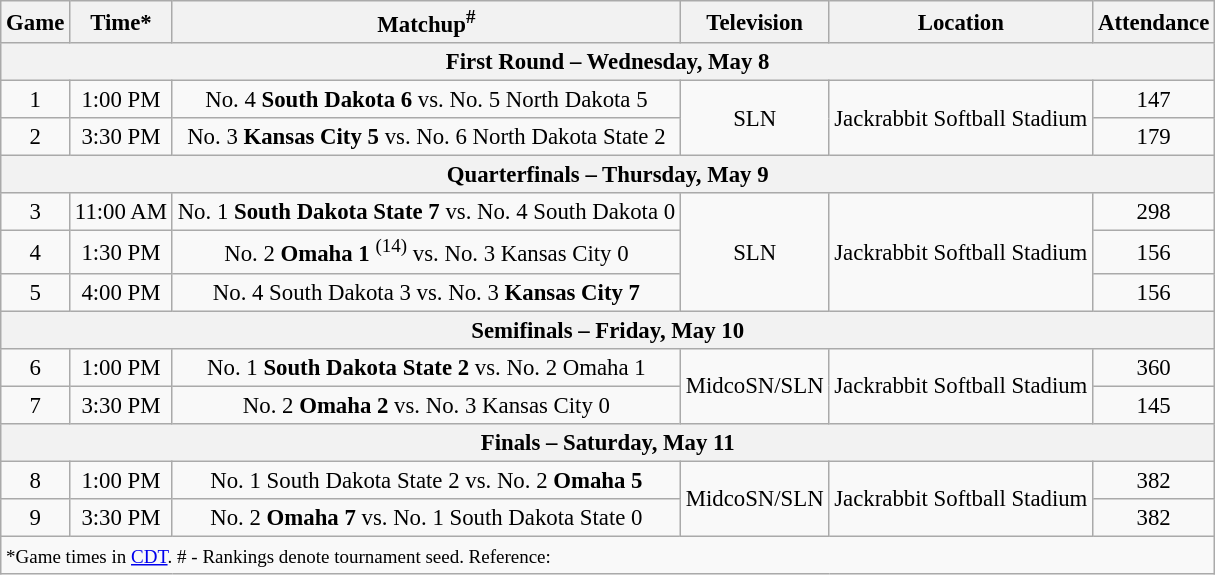<table class="wikitable" style="font-size: 95%">
<tr align="center">
<th>Game</th>
<th>Time*</th>
<th>Matchup<sup>#</sup></th>
<th>Television</th>
<th>Location</th>
<th>Attendance</th>
</tr>
<tr>
<th colspan=7>First Round – Wednesday, May 8</th>
</tr>
<tr>
<td style="text-align:center;">1</td>
<td style="text-align:center;">1:00 PM</td>
<td style="text-align:center;">No. 4 <strong>South Dakota 6</strong> vs. No. 5 North Dakota 5</td>
<td style="text-align:center;" rowspan="2">SLN</td>
<td style="text-align:center;" rowspan="2">Jackrabbit Softball Stadium</td>
<td style="text-align:center;">147</td>
</tr>
<tr>
<td style="text-align:center;">2</td>
<td style="text-align:center;">3:30 PM</td>
<td style="text-align:center;">No. 3 <strong>Kansas City 5</strong> vs. No. 6 North Dakota State 2</td>
<td style="text-align:center;">179</td>
</tr>
<tr>
<th colspan=7>Quarterfinals – Thursday, May 9</th>
</tr>
<tr>
<td style="text-align:center;">3</td>
<td style="text-align:center;">11:00 AM</td>
<td style="text-align:center;">No. 1 <strong>South Dakota State 7</strong> vs. No. 4 South Dakota 0</td>
<td style="text-align:center;" rowspan="3">SLN</td>
<td style="text-align:center;" rowspan="3">Jackrabbit Softball Stadium</td>
<td style="text-align:center;">298</td>
</tr>
<tr>
<td style="text-align:center;">4</td>
<td style="text-align:center;">1:30 PM</td>
<td style="text-align:center;">No. 2 <strong>Omaha 1</strong> <sup>(14)</sup> vs. No. 3 Kansas City 0</td>
<td style="text-align:center;">156</td>
</tr>
<tr>
<td style="text-align:center;">5</td>
<td style="text-align:center;">4:00 PM</td>
<td style="text-align:center;">No. 4 South Dakota 3 vs. No. 3 <strong>Kansas City 7</strong></td>
<td style="text-align:center;">156</td>
</tr>
<tr>
<th colspan=7>Semifinals – Friday, May 10</th>
</tr>
<tr>
<td style="text-align:center;">6</td>
<td style="text-align:center;">1:00 PM</td>
<td style="text-align:center;">No. 1 <strong>South Dakota State 2</strong> vs. No. 2 Omaha 1</td>
<td style="text-align:center;" rowspan="2">MidcoSN/SLN</td>
<td style="text-align:center;" rowspan="2">Jackrabbit Softball Stadium</td>
<td style="text-align:center;">360</td>
</tr>
<tr>
<td style="text-align:center;">7</td>
<td style="text-align:center;">3:30 PM</td>
<td style="text-align:center;">No. 2 <strong>Omaha 2</strong> vs. No. 3 Kansas City 0</td>
<td style="text-align:center;">145</td>
</tr>
<tr>
<th colspan=7>Finals – Saturday, May 11</th>
</tr>
<tr>
<td style="text-align:center;">8</td>
<td style="text-align:center;">1:00 PM</td>
<td style="text-align:center;">No. 1 South Dakota State 2 vs. No. 2 <strong>Omaha 5</strong></td>
<td style="text-align:center;" rowspan="2">MidcoSN/SLN</td>
<td style="text-align:center;" rowspan="2">Jackrabbit Softball Stadium</td>
<td style="text-align:center;">382</td>
</tr>
<tr>
<td style="text-align:center;">9</td>
<td style="text-align:center;">3:30 PM</td>
<td style="text-align:center;">No. 2 <strong>Omaha 7</strong> vs. No. 1 South Dakota State 0</td>
<td style="text-align:center;">382</td>
</tr>
<tr>
<td colspan=7><small>*Game times in <a href='#'>CDT</a>. # - Rankings denote tournament seed. Reference:</small></td>
</tr>
</table>
